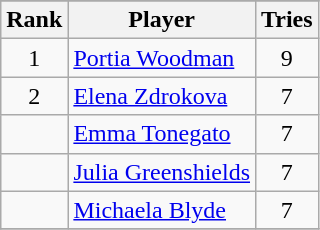<table class="wikitable sortable">
<tr>
</tr>
<tr>
<th>Rank</th>
<th>Player</th>
<th>Tries</th>
</tr>
<tr>
<td align=center>1</td>
<td> <a href='#'>Portia Woodman</a></td>
<td align=center>9</td>
</tr>
<tr>
<td align=center>2</td>
<td> <a href='#'>Elena Zdrokova</a></td>
<td align=center>7</td>
</tr>
<tr>
<td align=center></td>
<td> <a href='#'>Emma Tonegato</a></td>
<td align=center>7</td>
</tr>
<tr>
<td align=center></td>
<td> <a href='#'>Julia Greenshields</a></td>
<td align=center>7</td>
</tr>
<tr>
<td align=center></td>
<td> <a href='#'>Michaela Blyde</a></td>
<td align=center>7</td>
</tr>
<tr>
</tr>
</table>
